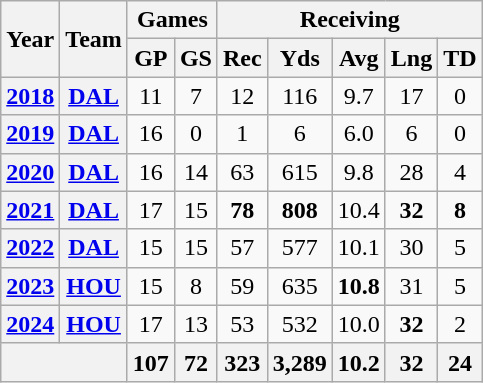<table class="wikitable" style="text-align:center;">
<tr>
<th rowspan="2">Year</th>
<th rowspan="2">Team</th>
<th colspan="2">Games</th>
<th colspan="5">Receiving</th>
</tr>
<tr>
<th>GP</th>
<th>GS</th>
<th>Rec</th>
<th>Yds</th>
<th>Avg</th>
<th>Lng</th>
<th>TD</th>
</tr>
<tr>
<th><a href='#'>2018</a></th>
<th><a href='#'>DAL</a></th>
<td>11</td>
<td>7</td>
<td>12</td>
<td>116</td>
<td>9.7</td>
<td>17</td>
<td>0</td>
</tr>
<tr>
<th><a href='#'>2019</a></th>
<th><a href='#'>DAL</a></th>
<td>16</td>
<td>0</td>
<td>1</td>
<td>6</td>
<td>6.0</td>
<td>6</td>
<td>0</td>
</tr>
<tr>
<th><a href='#'>2020</a></th>
<th><a href='#'>DAL</a></th>
<td>16</td>
<td>14</td>
<td>63</td>
<td>615</td>
<td>9.8</td>
<td>28</td>
<td>4</td>
</tr>
<tr>
<th><a href='#'>2021</a></th>
<th><a href='#'>DAL</a></th>
<td>17</td>
<td>15</td>
<td><strong>78</strong></td>
<td><strong>808</strong></td>
<td>10.4</td>
<td><strong>32</strong></td>
<td><strong>8</strong></td>
</tr>
<tr>
<th><a href='#'>2022</a></th>
<th><a href='#'>DAL</a></th>
<td>15</td>
<td>15</td>
<td>57</td>
<td>577</td>
<td>10.1</td>
<td>30</td>
<td>5</td>
</tr>
<tr>
<th><a href='#'>2023</a></th>
<th><a href='#'>HOU</a></th>
<td>15</td>
<td>8</td>
<td>59</td>
<td>635</td>
<td><strong>10.8</strong></td>
<td>31</td>
<td>5</td>
</tr>
<tr>
<th><a href='#'>2024</a></th>
<th><a href='#'>HOU</a></th>
<td>17</td>
<td>13</td>
<td>53</td>
<td>532</td>
<td>10.0</td>
<td><strong>32</strong></td>
<td>2</td>
</tr>
<tr>
<th colspan="2"></th>
<th>107</th>
<th>72</th>
<th>323</th>
<th>3,289</th>
<th>10.2</th>
<th>32</th>
<th>24</th>
</tr>
</table>
